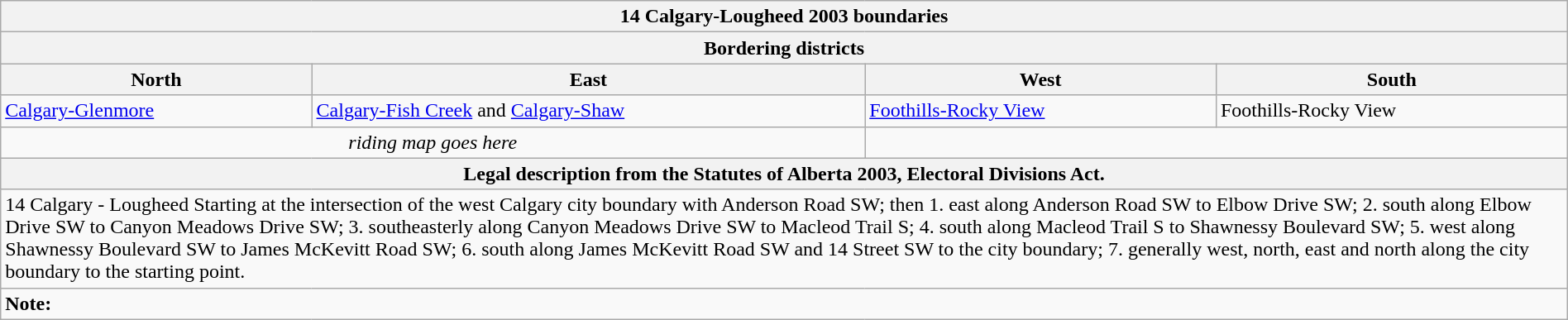<table class="wikitable collapsible collapsed" style="width:100%;">
<tr>
<th colspan=4>14 Calgary-Lougheed 2003 boundaries</th>
</tr>
<tr>
<th colspan=4>Bordering districts</th>
</tr>
<tr>
<th>North</th>
<th>East</th>
<th>West</th>
<th>South</th>
</tr>
<tr>
<td><a href='#'>Calgary-Glenmore</a></td>
<td><a href='#'>Calgary-Fish Creek</a> and <a href='#'>Calgary-Shaw</a></td>
<td><a href='#'>Foothills-Rocky View</a></td>
<td>Foothills-Rocky View</td>
</tr>
<tr>
<td colspan=2 align=center><em>riding map goes here</em></td>
<td colspan=2 align=center></td>
</tr>
<tr>
<th colspan=4>Legal description from the Statutes of Alberta 2003, Electoral Divisions Act.</th>
</tr>
<tr>
<td colspan=4>14 Calgary - Lougheed Starting at the intersection of the west Calgary city boundary with Anderson Road SW; then 1. east along Anderson Road SW to Elbow Drive SW; 2. south along Elbow Drive SW to Canyon Meadows Drive SW; 3. southeasterly along Canyon Meadows Drive SW to Macleod Trail S; 4. south along Macleod Trail S to Shawnessy Boulevard SW; 5. west along Shawnessy Boulevard SW to James McKevitt Road SW; 6. south along James McKevitt Road SW and 14 Street SW to the city boundary; 7. generally west, north, east and north along the city boundary to the starting point.</td>
</tr>
<tr>
<td colspan=4><strong>Note:</strong></td>
</tr>
</table>
